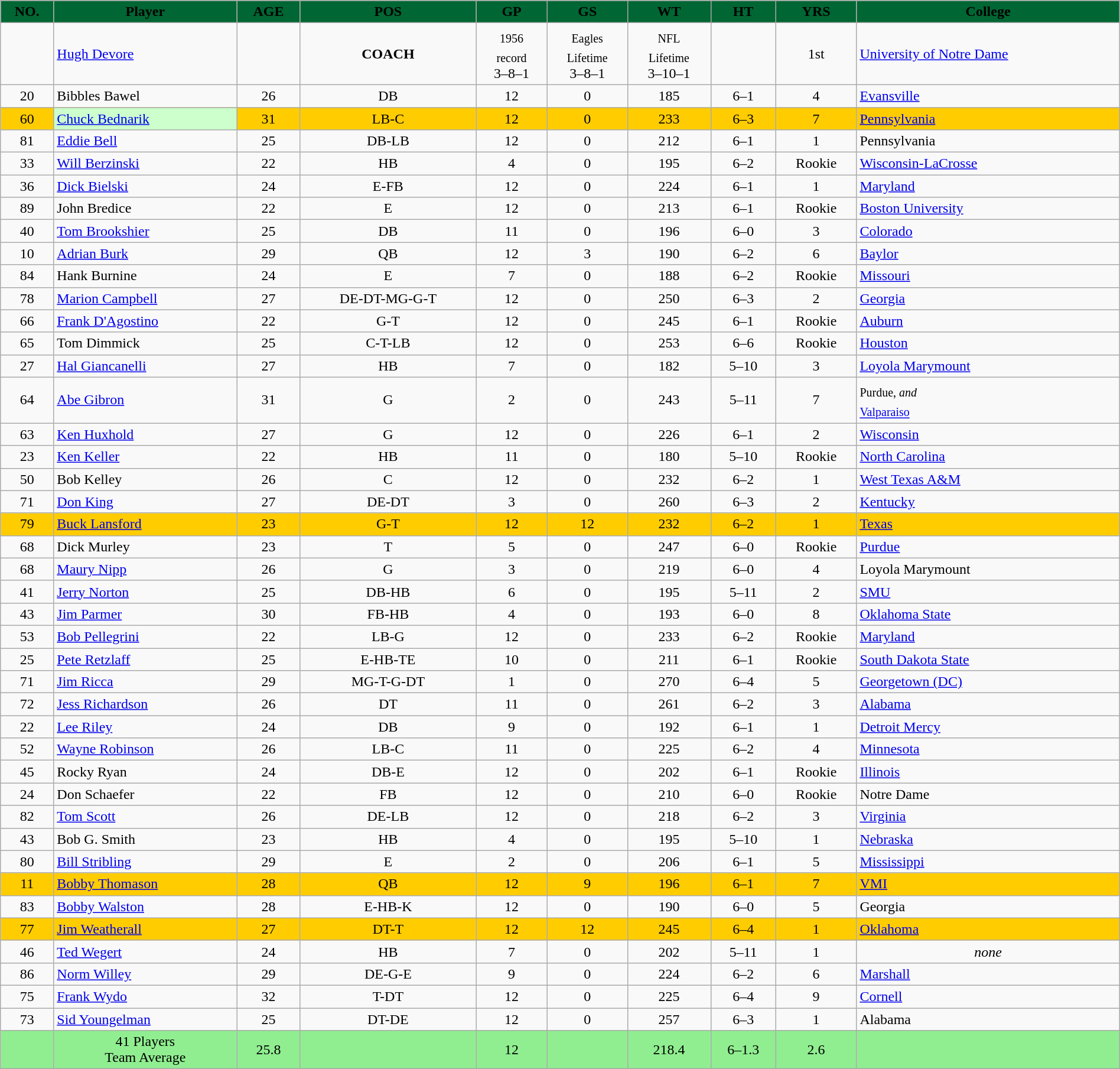<table class="wikitable sortable sortable" style="width:100%">
<tr>
<th width 2% style="background:#006633;"><span>NO. </span></th>
<th !width=20% style="background:#006633;"><span>Player</span></th>
<th !width=2% style="background:#006633;"><span>AGE </span></th>
<th !width=6% style="background:#006633;"><span>POS </span></th>
<th !width=4% style="background:#006633;"><span>GP </span></th>
<th !width=4% style="background:#006633;"><span>GS</span></th>
<th !width=4% style="background:#006633;"><span>WT</span></th>
<th !width=4% style="background:#006633;"><span>HT</span></th>
<th !width=4% style="background:#006633;"><span>YRS</span></th>
<th !width=15% style="background:#006633;"><span>College</span></th>
</tr>
<tr align=center>
<td></td>
<td - align=left><a href='#'>Hugh Devore</a></td>
<td></td>
<td><strong>COACH</strong></td>
<td><sub>1956<br> record</sub><br>3–8–1</td>
<td><sub>Eagles <br>Lifetime</sub><br>3–8–1</td>
<td><sub>NFL <br>Lifetime</sub><br>3–10–1</td>
<td></td>
<td>1st</td>
<td - align=left><a href='#'>University of Notre Dame</a></td>
</tr>
<tr align=center>
<td>20</td>
<td - align=left>Bibbles Bawel</td>
<td>26</td>
<td>DB</td>
<td>12</td>
<td>0</td>
<td>185</td>
<td>6–1</td>
<td>4</td>
<td - align=left><a href='#'>Evansville</a></td>
</tr>
<tr align=center bgcolor=#ffcc00>
<td>60</td>
<td - align=left bgcolor=#CCFFCC><a href='#'>Chuck Bednarik</a></td>
<td>31</td>
<td>LB-C</td>
<td>12</td>
<td>0</td>
<td>233</td>
<td>6–3</td>
<td>7</td>
<td - align=left><a href='#'>Pennsylvania</a></td>
</tr>
<tr align=center>
<td>81</td>
<td - align=left><a href='#'>Eddie Bell</a></td>
<td>25</td>
<td>DB-LB</td>
<td>12</td>
<td>0</td>
<td>212</td>
<td>6–1</td>
<td>1</td>
<td - align=left>Pennsylvania</td>
</tr>
<tr align=center>
<td>33</td>
<td - align=left><a href='#'>Will Berzinski</a></td>
<td>22</td>
<td>HB</td>
<td>4</td>
<td>0</td>
<td>195</td>
<td>6–2</td>
<td>Rookie</td>
<td - align=left><a href='#'>Wisconsin-LaCrosse</a></td>
</tr>
<tr align=center>
<td>36</td>
<td - align=left><a href='#'>Dick Bielski</a></td>
<td>24</td>
<td>E-FB</td>
<td>12</td>
<td>0</td>
<td>224</td>
<td>6–1</td>
<td>1</td>
<td - align=left><a href='#'>Maryland</a></td>
</tr>
<tr align=center>
<td>89</td>
<td - align=left>John Bredice</td>
<td>22</td>
<td>E</td>
<td>12</td>
<td>0</td>
<td>213</td>
<td>6–1</td>
<td>Rookie</td>
<td - align=left><a href='#'>Boston University</a></td>
</tr>
<tr align=center>
<td>40</td>
<td - align=left><a href='#'>Tom Brookshier</a></td>
<td>25</td>
<td>DB</td>
<td>11</td>
<td>0</td>
<td>196</td>
<td>6–0</td>
<td>3</td>
<td - align=left><a href='#'>Colorado</a></td>
</tr>
<tr align=center>
<td>10</td>
<td - align=left><a href='#'>Adrian Burk</a></td>
<td>29</td>
<td>QB</td>
<td>12</td>
<td>3</td>
<td>190</td>
<td>6–2</td>
<td>6</td>
<td - align=left><a href='#'>Baylor</a></td>
</tr>
<tr align=center>
<td>84</td>
<td - align=left>Hank Burnine</td>
<td>24</td>
<td>E</td>
<td>7</td>
<td>0</td>
<td>188</td>
<td>6–2</td>
<td>Rookie</td>
<td - align=left><a href='#'>Missouri</a></td>
</tr>
<tr align=center>
<td>78</td>
<td - align=left><a href='#'>Marion Campbell</a></td>
<td>27</td>
<td>DE-DT-MG-G-T</td>
<td>12</td>
<td>0</td>
<td>250</td>
<td>6–3</td>
<td>2</td>
<td - align=left><a href='#'>Georgia</a></td>
</tr>
<tr align=center>
<td>66</td>
<td - align=left><a href='#'>Frank D'Agostino</a></td>
<td>22</td>
<td>G-T</td>
<td>12</td>
<td>0</td>
<td>245</td>
<td>6–1</td>
<td>Rookie</td>
<td - align=left><a href='#'>Auburn</a></td>
</tr>
<tr align=center>
<td>65</td>
<td - align=left>Tom Dimmick</td>
<td>25</td>
<td>C-T-LB</td>
<td>12</td>
<td>0</td>
<td>253</td>
<td>6–6</td>
<td>Rookie</td>
<td - align=left><a href='#'>Houston</a></td>
</tr>
<tr align=center>
<td>27</td>
<td - align=left><a href='#'>Hal Giancanelli</a></td>
<td>27</td>
<td>HB</td>
<td>7</td>
<td>0</td>
<td>182</td>
<td>5–10</td>
<td>3</td>
<td - align=left><a href='#'>Loyola Marymount</a></td>
</tr>
<tr align=center>
<td>64</td>
<td - align=left><a href='#'>Abe Gibron</a></td>
<td>31</td>
<td>G</td>
<td>2</td>
<td>0</td>
<td>243</td>
<td>5–11</td>
<td>7</td>
<td - align=left><sub>Purdue, <em>and</em> <br><a href='#'>Valparaiso</a> </sub></td>
</tr>
<tr align=center>
<td>63</td>
<td - align=left><a href='#'>Ken Huxhold</a></td>
<td>27</td>
<td>G</td>
<td>12</td>
<td>0</td>
<td>226</td>
<td>6–1</td>
<td>2</td>
<td - align=left><a href='#'>Wisconsin</a></td>
</tr>
<tr align=center>
<td>23</td>
<td - align=left><a href='#'>Ken Keller</a></td>
<td>22</td>
<td>HB</td>
<td>11</td>
<td>0</td>
<td>180</td>
<td>5–10</td>
<td>Rookie</td>
<td - align=left><a href='#'>North Carolina</a></td>
</tr>
<tr align=center>
<td>50</td>
<td - align=left>Bob Kelley</td>
<td>26</td>
<td>C</td>
<td>12</td>
<td>0</td>
<td>232</td>
<td>6–2</td>
<td>1</td>
<td - align=left><a href='#'>West Texas A&M</a></td>
</tr>
<tr align=center>
<td>71</td>
<td - align=left><a href='#'>Don King</a></td>
<td>27</td>
<td>DE-DT</td>
<td>3</td>
<td>0</td>
<td>260</td>
<td>6–3</td>
<td>2</td>
<td - align=left><a href='#'>Kentucky</a></td>
</tr>
<tr align=center bgcolor=#FFCC00>
<td>79</td>
<td - align=left><a href='#'>Buck Lansford</a></td>
<td>23</td>
<td>G-T</td>
<td>12</td>
<td>12</td>
<td>232</td>
<td>6–2</td>
<td>1</td>
<td - align=left><a href='#'>Texas</a></td>
</tr>
<tr align=center>
<td>68</td>
<td - align=left>Dick Murley</td>
<td>23</td>
<td>T</td>
<td>5</td>
<td>0</td>
<td>247</td>
<td>6–0</td>
<td>Rookie</td>
<td - align=left><a href='#'>Purdue</a></td>
</tr>
<tr align=center>
<td>68</td>
<td - align=left><a href='#'>Maury Nipp</a></td>
<td>26</td>
<td>G</td>
<td>3</td>
<td>0</td>
<td>219</td>
<td>6–0</td>
<td>4</td>
<td - align=left>Loyola Marymount</td>
</tr>
<tr align=center>
<td>41</td>
<td - align=left><a href='#'>Jerry Norton</a></td>
<td>25</td>
<td>DB-HB</td>
<td>6</td>
<td>0</td>
<td>195</td>
<td>5–11</td>
<td>2</td>
<td - align=left><a href='#'>SMU</a></td>
</tr>
<tr align=center>
<td>43</td>
<td - align=left><a href='#'>Jim Parmer</a></td>
<td>30</td>
<td>FB-HB</td>
<td>4</td>
<td>0</td>
<td>193</td>
<td>6–0</td>
<td>8</td>
<td - align=left><a href='#'>Oklahoma State</a></td>
</tr>
<tr align=center>
<td>53</td>
<td - align=left><a href='#'>Bob Pellegrini</a></td>
<td>22</td>
<td>LB-G</td>
<td>12</td>
<td>0</td>
<td>233</td>
<td>6–2</td>
<td>Rookie</td>
<td - align=left><a href='#'>Maryland</a></td>
</tr>
<tr align=center>
<td>25</td>
<td - align=left><a href='#'>Pete Retzlaff</a></td>
<td>25</td>
<td>E-HB-TE</td>
<td>10</td>
<td>0</td>
<td>211</td>
<td>6–1</td>
<td>Rookie</td>
<td - align=left><a href='#'>South Dakota State</a></td>
</tr>
<tr align=center>
<td>71</td>
<td - align=left><a href='#'>Jim Ricca</a></td>
<td>29</td>
<td>MG-T-G-DT</td>
<td>1</td>
<td>0</td>
<td>270</td>
<td>6–4</td>
<td>5</td>
<td - align=left><a href='#'>Georgetown (DC)</a></td>
</tr>
<tr align=center>
<td>72</td>
<td - align=left><a href='#'>Jess Richardson</a></td>
<td>26</td>
<td>DT</td>
<td>11</td>
<td>0</td>
<td>261</td>
<td>6–2</td>
<td>3</td>
<td - align=left><a href='#'>Alabama</a></td>
</tr>
<tr align=center>
<td>22</td>
<td - align=left><a href='#'>Lee Riley</a></td>
<td>24</td>
<td>DB</td>
<td>9</td>
<td>0</td>
<td>192</td>
<td>6–1</td>
<td>1</td>
<td - align=left><a href='#'>Detroit Mercy</a></td>
</tr>
<tr align=center>
<td>52</td>
<td - align=left><a href='#'>Wayne Robinson</a></td>
<td>26</td>
<td>LB-C</td>
<td>11</td>
<td>0</td>
<td>225</td>
<td>6–2</td>
<td>4</td>
<td - align=left><a href='#'>Minnesota</a></td>
</tr>
<tr align=center>
<td>45</td>
<td - align=left>Rocky Ryan</td>
<td>24</td>
<td>DB-E</td>
<td>12</td>
<td>0</td>
<td>202</td>
<td>6–1</td>
<td>Rookie</td>
<td - align=left><a href='#'>Illinois</a></td>
</tr>
<tr align=center>
<td>24</td>
<td - align=left>Don Schaefer</td>
<td>22</td>
<td>FB</td>
<td>12</td>
<td>0</td>
<td>210</td>
<td>6–0</td>
<td>Rookie</td>
<td - align=left>Notre Dame</td>
</tr>
<tr align=center>
<td>82</td>
<td - align=left><a href='#'>Tom Scott</a></td>
<td>26</td>
<td>DE-LB</td>
<td>12</td>
<td>0</td>
<td>218</td>
<td>6–2</td>
<td>3</td>
<td - align=left><a href='#'>Virginia</a></td>
</tr>
<tr align=center>
<td>43</td>
<td - align=left>Bob G. Smith</td>
<td>23</td>
<td>HB</td>
<td>4</td>
<td>0</td>
<td>195</td>
<td>5–10</td>
<td>1</td>
<td - align=left><a href='#'>Nebraska</a></td>
</tr>
<tr align=center>
<td>80</td>
<td - align=left><a href='#'>Bill Stribling</a></td>
<td>29</td>
<td>E</td>
<td>2</td>
<td>0</td>
<td>206</td>
<td>6–1</td>
<td>5</td>
<td - align=left><a href='#'>Mississippi</a></td>
</tr>
<tr align=center bgcolor=#ffcc00>
<td>11</td>
<td - align=left><a href='#'>Bobby Thomason</a></td>
<td>28</td>
<td>QB</td>
<td>12</td>
<td>9</td>
<td>196</td>
<td>6–1</td>
<td>7</td>
<td - align=left><a href='#'>VMI</a></td>
</tr>
<tr align=center>
<td>83</td>
<td - align=left><a href='#'>Bobby Walston</a></td>
<td>28</td>
<td>E-HB-K</td>
<td>12</td>
<td>0</td>
<td>190</td>
<td>6–0</td>
<td>5</td>
<td - align=left>Georgia</td>
</tr>
<tr align=center bgcolor=#ffcc00>
<td>77</td>
<td - align=left><a href='#'>Jim Weatherall</a></td>
<td>27</td>
<td>DT-T</td>
<td>12</td>
<td>12</td>
<td>245</td>
<td>6–4</td>
<td>1</td>
<td - align=left><a href='#'>Oklahoma</a></td>
</tr>
<tr align=center>
<td>46</td>
<td - align=left><a href='#'>Ted Wegert</a></td>
<td>24</td>
<td>HB</td>
<td>7</td>
<td>0</td>
<td>202</td>
<td>5–11</td>
<td>1</td>
<td><em>none</em></td>
</tr>
<tr align=center>
<td>86</td>
<td - align=left><a href='#'>Norm Willey</a></td>
<td>29</td>
<td>DE-G-E</td>
<td>9</td>
<td>0</td>
<td>224</td>
<td>6–2</td>
<td>6</td>
<td - align=left><a href='#'>Marshall</a></td>
</tr>
<tr align=center>
<td>75</td>
<td - align=left><a href='#'>Frank Wydo</a></td>
<td>32</td>
<td>T-DT</td>
<td>12</td>
<td>0</td>
<td>225</td>
<td>6–4</td>
<td>9</td>
<td - align=left><a href='#'>Cornell</a></td>
</tr>
<tr align=center>
<td>73</td>
<td - align=left><a href='#'>Sid Youngelman</a></td>
<td>25</td>
<td>DT-DE</td>
<td>12</td>
<td>0</td>
<td>257</td>
<td>6–3</td>
<td>1</td>
<td - align=left>Alabama</td>
</tr>
<tr align=center bgcolor="90EE90">
<td></td>
<td>41 Players<br> Team Average</td>
<td>25.8</td>
<td></td>
<td>12</td>
<td></td>
<td>218.4</td>
<td>6–1.3</td>
<td>2.6</td>
<td></td>
</tr>
</table>
